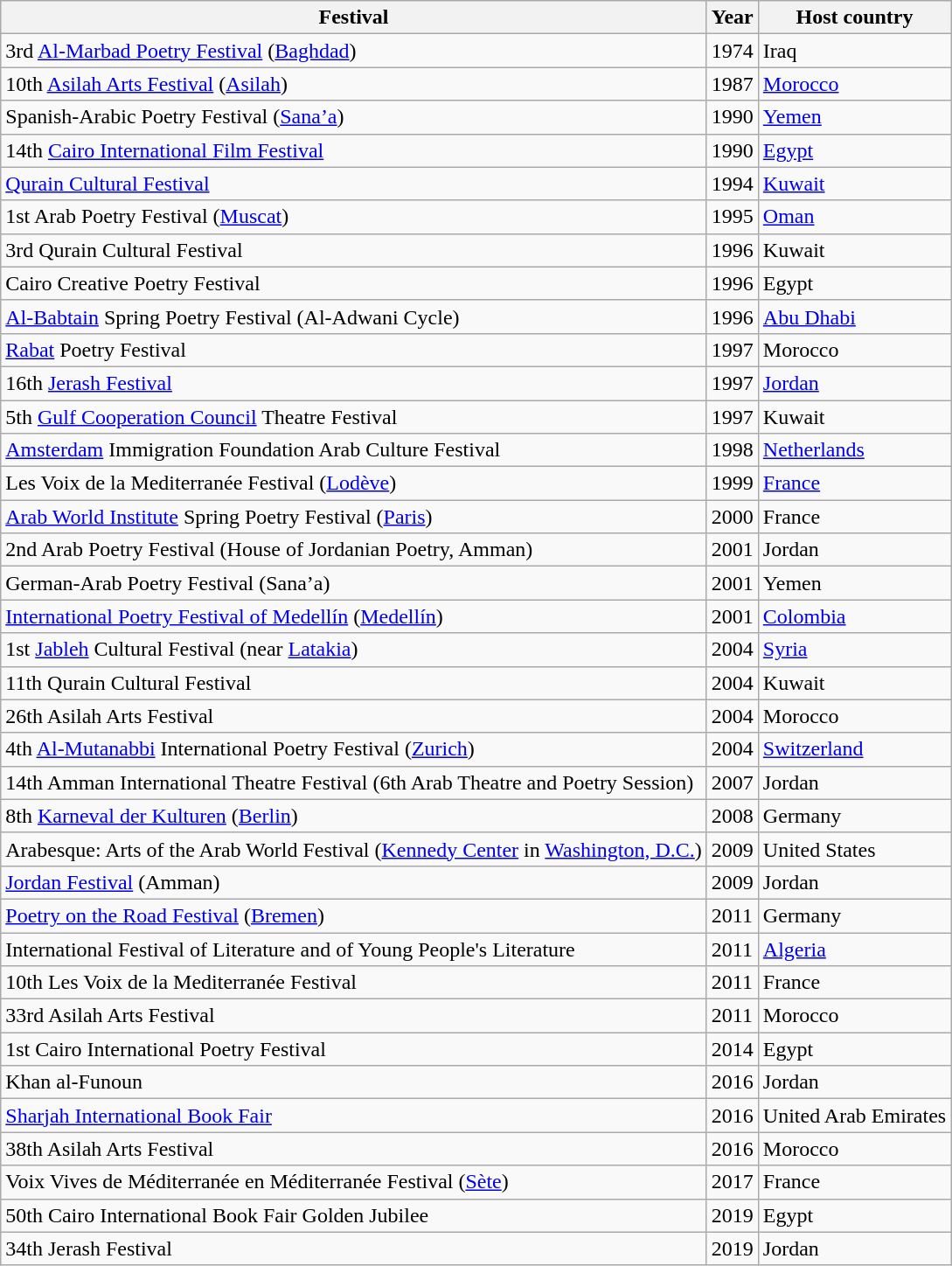<table class="wikitable">
<tr>
<th>Festival</th>
<th>Year</th>
<th>Host country</th>
</tr>
<tr>
<td>3rd <a href='#'>Al-Marbad Poetry Festival</a> (<a href='#'>Baghdad</a>)</td>
<td>1974</td>
<td>Iraq</td>
</tr>
<tr>
<td>10th <a href='#'>Asilah Arts Festival</a> (<a href='#'>Asilah</a>)</td>
<td>1987</td>
<td><a href='#'>Morocco</a></td>
</tr>
<tr>
<td>Spanish-Arabic Poetry Festival (<a href='#'>Sana’a</a>)</td>
<td>1990</td>
<td><a href='#'>Yemen</a></td>
</tr>
<tr>
<td>14th <a href='#'>Cairo International Film Festival</a></td>
<td>1990</td>
<td><a href='#'>Egypt</a></td>
</tr>
<tr>
<td><a href='#'>Qurain Cultural Festival</a></td>
<td>1994</td>
<td><a href='#'>Kuwait</a></td>
</tr>
<tr>
<td>1st Arab Poetry Festival (<a href='#'>Muscat</a>)</td>
<td>1995</td>
<td><a href='#'>Oman</a></td>
</tr>
<tr>
<td>3rd Qurain Cultural Festival</td>
<td>1996</td>
<td>Kuwait</td>
</tr>
<tr>
<td>Cairo Creative Poetry Festival</td>
<td>1996</td>
<td>Egypt</td>
</tr>
<tr>
<td><a href='#'>Al-Babtain</a> Spring Poetry Festival (Al-Adwani Cycle)</td>
<td>1996</td>
<td><a href='#'>Abu Dhabi</a></td>
</tr>
<tr>
<td><a href='#'>Rabat</a> Poetry Festival</td>
<td>1997</td>
<td>Morocco</td>
</tr>
<tr>
<td>16th <a href='#'>Jerash Festival</a></td>
<td>1997</td>
<td><a href='#'>Jordan</a></td>
</tr>
<tr>
<td>5th <a href='#'>Gulf Cooperation Council</a> Theatre Festival</td>
<td>1997</td>
<td>Kuwait</td>
</tr>
<tr>
<td><a href='#'>Amsterdam</a> Immigration Foundation Arab Culture Festival</td>
<td>1998</td>
<td><a href='#'>Netherlands</a></td>
</tr>
<tr>
<td>Les Voix de la Mediterranée Festival (<a href='#'>Lodève</a>)</td>
<td>1999</td>
<td><a href='#'>France</a></td>
</tr>
<tr>
<td><a href='#'>Arab World Institute</a> Spring Poetry Festival (<a href='#'>Paris</a>)</td>
<td>2000</td>
<td>France</td>
</tr>
<tr>
<td>2nd Arab Poetry Festival (House of Jordanian Poetry, Amman)</td>
<td>2001</td>
<td>Jordan</td>
</tr>
<tr>
<td>German-Arab Poetry Festival (Sana’a)</td>
<td>2001</td>
<td>Yemen</td>
</tr>
<tr>
<td><a href='#'>International Poetry Festival of Medellín</a> (<a href='#'>Medellín</a>)</td>
<td>2001</td>
<td><a href='#'>Colombia</a></td>
</tr>
<tr>
<td>1st <a href='#'>Jableh</a> Cultural Festival (near <a href='#'>Latakia</a>)</td>
<td>2004</td>
<td><a href='#'>Syria</a></td>
</tr>
<tr>
<td>11th Qurain Cultural Festival</td>
<td>2004</td>
<td>Kuwait</td>
</tr>
<tr>
<td>26th Asilah Arts Festival</td>
<td>2004</td>
<td>Morocco</td>
</tr>
<tr>
<td>4th <a href='#'>Al-Mutanabbi</a> International Poetry Festival (<a href='#'>Zurich</a>)</td>
<td>2004</td>
<td><a href='#'>Switzerland</a></td>
</tr>
<tr>
<td>14th Amman International Theatre Festival (6th Arab Theatre and Poetry Session)</td>
<td>2007</td>
<td>Jordan</td>
</tr>
<tr>
<td>8th <a href='#'>Karneval der Kulturen</a> (<a href='#'>Berlin</a>)</td>
<td>2008</td>
<td>Germany</td>
</tr>
<tr>
<td>Arabesque: Arts of the Arab World Festival (<a href='#'>Kennedy Center</a> in <a href='#'>Washington, D.C.</a>)</td>
<td>2009</td>
<td>United States</td>
</tr>
<tr>
<td><a href='#'>Jordan Festival</a> (Amman)</td>
<td>2009</td>
<td>Jordan</td>
</tr>
<tr>
<td><a href='#'>Poetry on the Road Festival</a> (<a href='#'>Bremen</a>)</td>
<td>2011</td>
<td>Germany</td>
</tr>
<tr>
<td>International Festival of Literature and of Young People's Literature</td>
<td>2011</td>
<td><a href='#'>Algeria</a></td>
</tr>
<tr>
<td>10th Les Voix de la Mediterranée Festival</td>
<td>2011</td>
<td>France</td>
</tr>
<tr>
<td>33rd Asilah Arts Festival</td>
<td>2011</td>
<td>Morocco</td>
</tr>
<tr>
<td>1st Cairo International Poetry Festival</td>
<td>2014</td>
<td>Egypt</td>
</tr>
<tr>
<td>Khan al-Funoun</td>
<td>2016</td>
<td>Jordan</td>
</tr>
<tr>
<td><a href='#'>Sharjah International Book Fair</a></td>
<td>2016</td>
<td>United Arab Emirates</td>
</tr>
<tr>
<td>38th Asilah Arts Festival</td>
<td>2016</td>
<td>Morocco</td>
</tr>
<tr>
<td>Voix Vives de Méditerranée en Méditerranée Festival (<a href='#'>Sète</a>)</td>
<td>2017</td>
<td>France</td>
</tr>
<tr>
<td>50th Cairo International Book Fair Golden Jubilee</td>
<td>2019</td>
<td>Egypt</td>
</tr>
<tr>
<td>34th Jerash Festival</td>
<td>2019</td>
<td>Jordan</td>
</tr>
</table>
